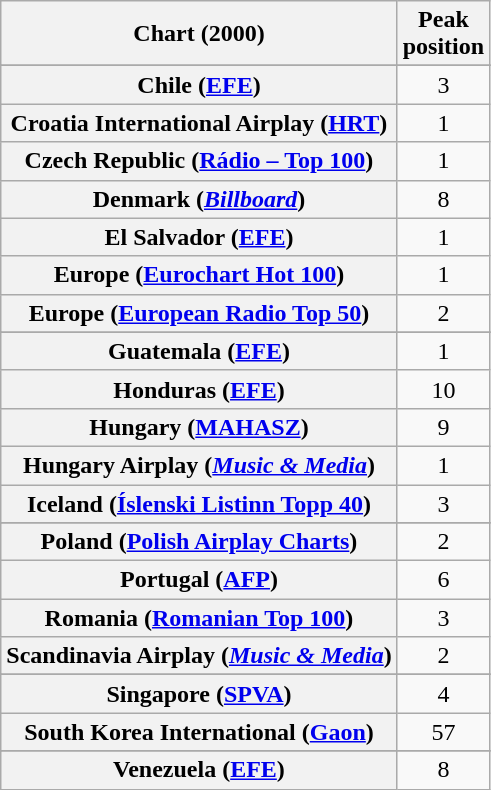<table class="wikitable sortable plainrowheaders" style="text-align:center">
<tr>
<th scope="col">Chart (2000)</th>
<th scope="col">Peak<br>position</th>
</tr>
<tr>
</tr>
<tr>
</tr>
<tr>
</tr>
<tr>
</tr>
<tr>
</tr>
<tr>
</tr>
<tr>
</tr>
<tr>
<th scope="row">Chile (<a href='#'>EFE</a>)</th>
<td>3</td>
</tr>
<tr>
<th scope="row">Croatia International Airplay (<a href='#'>HRT</a>)</th>
<td>1</td>
</tr>
<tr>
<th scope="row">Czech Republic (<a href='#'>Rádio – Top 100</a>)</th>
<td>1</td>
</tr>
<tr>
<th scope="row">Denmark (<em><a href='#'>Billboard</a></em>)</th>
<td>8</td>
</tr>
<tr>
<th scope="row">El Salvador (<a href='#'>EFE</a>)</th>
<td>1</td>
</tr>
<tr>
<th scope="row">Europe (<a href='#'>Eurochart Hot 100</a>)</th>
<td>1</td>
</tr>
<tr>
<th scope="row">Europe (<a href='#'>European Radio Top 50</a>)</th>
<td>2</td>
</tr>
<tr>
</tr>
<tr>
</tr>
<tr>
</tr>
<tr>
<th scope="row">Guatemala (<a href='#'>EFE</a>)</th>
<td>1</td>
</tr>
<tr>
<th scope="row">Honduras (<a href='#'>EFE</a>)</th>
<td>10</td>
</tr>
<tr>
<th scope="row">Hungary (<a href='#'>MAHASZ</a>)</th>
<td>9</td>
</tr>
<tr>
<th scope="row">Hungary Airplay (<em><a href='#'>Music & Media</a></em>)</th>
<td>1</td>
</tr>
<tr>
<th scope="row">Iceland (<a href='#'>Íslenski Listinn Topp 40</a>)</th>
<td>3</td>
</tr>
<tr>
</tr>
<tr>
</tr>
<tr>
</tr>
<tr>
</tr>
<tr>
</tr>
<tr>
</tr>
<tr>
<th scope="row">Poland (<a href='#'>Polish Airplay Charts</a>)</th>
<td>2</td>
</tr>
<tr>
<th scope="row">Portugal (<a href='#'>AFP</a>)</th>
<td>6</td>
</tr>
<tr>
<th scope="row">Romania (<a href='#'>Romanian Top 100</a>)</th>
<td>3</td>
</tr>
<tr>
<th scope="row">Scandinavia Airplay (<em><a href='#'>Music & Media</a></em>)</th>
<td>2</td>
</tr>
<tr>
</tr>
<tr>
<th scope="row">Singapore (<a href='#'>SPVA</a>)</th>
<td>4</td>
</tr>
<tr>
<th scope="row">South Korea International (<a href='#'>Gaon</a>)</th>
<td>57</td>
</tr>
<tr>
</tr>
<tr>
</tr>
<tr>
</tr>
<tr>
</tr>
<tr>
</tr>
<tr>
</tr>
<tr>
</tr>
<tr>
</tr>
<tr>
<th scope="row">Venezuela (<a href='#'>EFE</a>)</th>
<td>8</td>
</tr>
</table>
